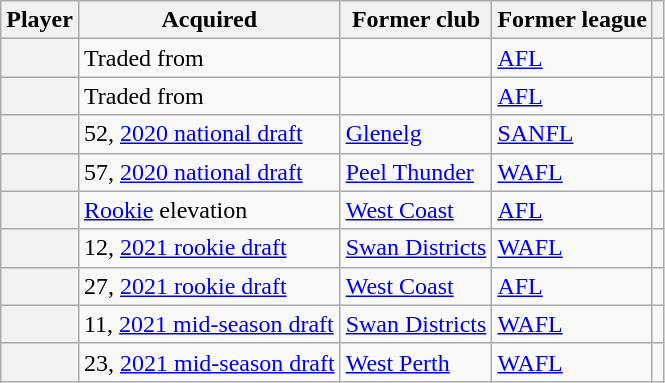<table class="wikitable plainrowheaders">
<tr>
<th scope="col">Player</th>
<th scope="col">Acquired</th>
<th scope="col">Former club</th>
<th scope="col">Former league</th>
<th scope="col"></th>
</tr>
<tr>
<th scope="row"></th>
<td>Traded from </td>
<td></td>
<td><a href='#'>AFL</a></td>
<td></td>
</tr>
<tr>
<th scope="row"></th>
<td>Traded from </td>
<td></td>
<td><a href='#'>AFL</a></td>
<td></td>
</tr>
<tr>
<th scope="row"></th>
<td> 52, <a href='#'>2020 national draft</a></td>
<td><a href='#'>Glenelg</a></td>
<td><a href='#'>SANFL</a></td>
<td></td>
</tr>
<tr>
<th scope="row"></th>
<td> 57, <a href='#'>2020 national draft</a></td>
<td><a href='#'>Peel Thunder</a></td>
<td><a href='#'>WAFL</a></td>
<td></td>
</tr>
<tr>
<th scope="row"></th>
<td><a href='#'>Rookie</a> elevation</td>
<td><a href='#'>West Coast</a></td>
<td><a href='#'>AFL</a></td>
<td></td>
</tr>
<tr>
<th scope="row"></th>
<td> 12, <a href='#'>2021 rookie draft</a></td>
<td><a href='#'>Swan Districts</a></td>
<td><a href='#'>WAFL</a></td>
<td></td>
</tr>
<tr>
<th scope="row"></th>
<td> 27, <a href='#'>2021 rookie draft</a></td>
<td><a href='#'>West Coast</a></td>
<td><a href='#'>AFL</a></td>
<td></td>
</tr>
<tr>
<th scope="row"></th>
<td> 11, <a href='#'>2021 mid-season draft</a></td>
<td><a href='#'>Swan Districts</a></td>
<td><a href='#'>WAFL</a></td>
<td></td>
</tr>
<tr>
<th scope="row"></th>
<td> 23, <a href='#'>2021 mid-season draft</a></td>
<td><a href='#'>West Perth</a></td>
<td><a href='#'>WAFL</a></td>
<td></td>
</tr>
</table>
